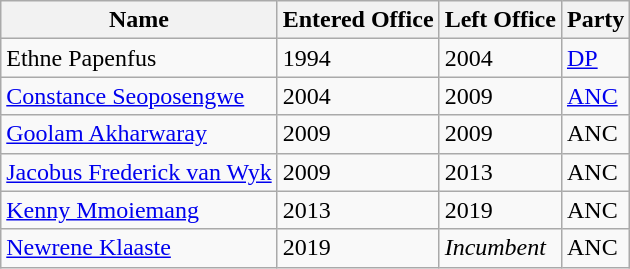<table class="wikitable">
<tr>
<th>Name</th>
<th>Entered Office</th>
<th>Left Office</th>
<th>Party</th>
</tr>
<tr>
<td>Ethne Papenfus</td>
<td>1994</td>
<td>2004</td>
<td><a href='#'>DP</a></td>
</tr>
<tr>
<td><a href='#'>Constance Seoposengwe</a></td>
<td>2004</td>
<td>2009</td>
<td><a href='#'>ANC</a></td>
</tr>
<tr>
<td><a href='#'>Goolam Akharwaray</a></td>
<td>2009</td>
<td>2009</td>
<td>ANC</td>
</tr>
<tr>
<td><a href='#'>Jacobus Frederick van Wyk</a></td>
<td>2009</td>
<td>2013</td>
<td>ANC</td>
</tr>
<tr>
<td><a href='#'>Kenny Mmoiemang</a></td>
<td>2013</td>
<td>2019</td>
<td>ANC</td>
</tr>
<tr>
<td><a href='#'>Newrene Klaaste</a></td>
<td>2019</td>
<td><em>Incumbent</em></td>
<td>ANC</td>
</tr>
</table>
